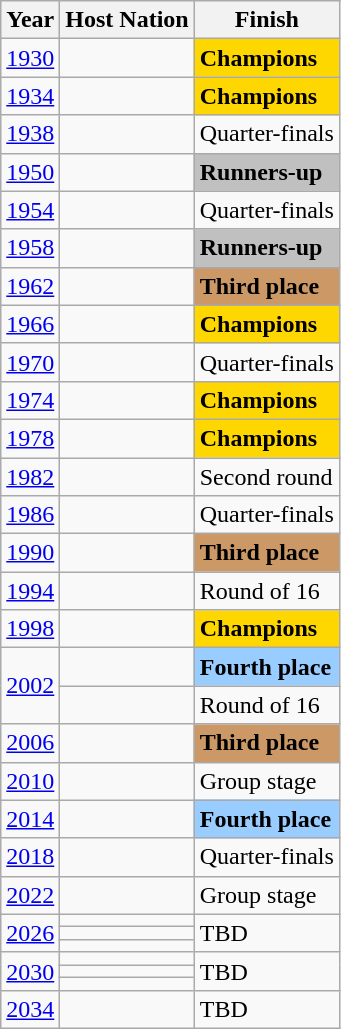<table class="wikitable">
<tr>
<th>Year</th>
<th>Host Nation</th>
<th>Finish</th>
</tr>
<tr>
<td><a href='#'>1930</a></td>
<td></td>
<td bgcolor="Gold"><strong>Champions</strong></td>
</tr>
<tr>
<td><a href='#'>1934</a></td>
<td></td>
<td bgcolor="Gold"><strong>Champions</strong></td>
</tr>
<tr>
<td><a href='#'>1938</a></td>
<td></td>
<td>Quarter-finals</td>
</tr>
<tr>
<td><a href='#'>1950</a></td>
<td></td>
<td bgcolor=Silver><strong>Runners-up</strong></td>
</tr>
<tr>
<td><a href='#'>1954</a></td>
<td></td>
<td>Quarter-finals</td>
</tr>
<tr>
<td><a href='#'>1958</a></td>
<td></td>
<td bgcolor=Silver><strong>Runners-up</strong></td>
</tr>
<tr>
<td><a href='#'>1962</a></td>
<td></td>
<td bgcolor=#cc9966><strong>Third place</strong></td>
</tr>
<tr>
<td><a href='#'>1966</a></td>
<td></td>
<td bgcolor=Gold><strong>Champions</strong></td>
</tr>
<tr>
<td><a href='#'>1970</a></td>
<td></td>
<td>Quarter-finals</td>
</tr>
<tr>
<td><a href='#'>1974</a></td>
<td></td>
<td bgcolor="Gold"><strong>Champions</strong></td>
</tr>
<tr>
<td><a href='#'>1978</a></td>
<td></td>
<td bgcolor="Gold"><strong>Champions</strong></td>
</tr>
<tr>
<td><a href='#'>1982</a></td>
<td></td>
<td>Second round</td>
</tr>
<tr>
<td><a href='#'>1986</a></td>
<td></td>
<td>Quarter-finals</td>
</tr>
<tr>
<td><a href='#'>1990</a></td>
<td></td>
<td bgcolor=#cc9966><strong>Third place</strong></td>
</tr>
<tr>
<td><a href='#'>1994</a></td>
<td></td>
<td>Round of 16</td>
</tr>
<tr>
<td><a href='#'>1998</a></td>
<td></td>
<td bgcolor=Gold><strong>Champions</strong></td>
</tr>
<tr>
<td rowspan=2><a href='#'>2002</a></td>
<td></td>
<td bgcolor=#9acdff><strong>Fourth place</strong></td>
</tr>
<tr>
<td></td>
<td>Round of 16</td>
</tr>
<tr>
<td><a href='#'>2006</a></td>
<td></td>
<td bgcolor=#cc9966><strong>Third place</strong></td>
</tr>
<tr>
<td><a href='#'>2010</a></td>
<td></td>
<td>Group stage</td>
</tr>
<tr>
<td><a href='#'>2014</a></td>
<td></td>
<td bgcolor=#9acdff><strong>Fourth place</strong></td>
</tr>
<tr>
<td><a href='#'>2018</a></td>
<td></td>
<td>Quarter-finals</td>
</tr>
<tr>
<td><a href='#'>2022</a></td>
<td></td>
<td>Group stage</td>
</tr>
<tr>
<td rowspan=3><a href='#'>2026</a></td>
<td></td>
<td rowspan="3">TBD</td>
</tr>
<tr>
<td></td>
</tr>
<tr>
<td></td>
</tr>
<tr>
<td rowspan=3><a href='#'>2030</a></td>
<td></td>
<td rowspan="3">TBD</td>
</tr>
<tr>
<td></td>
</tr>
<tr>
<td></td>
</tr>
<tr>
<td><a href='#'>2034</a></td>
<td></td>
<td>TBD</td>
</tr>
</table>
